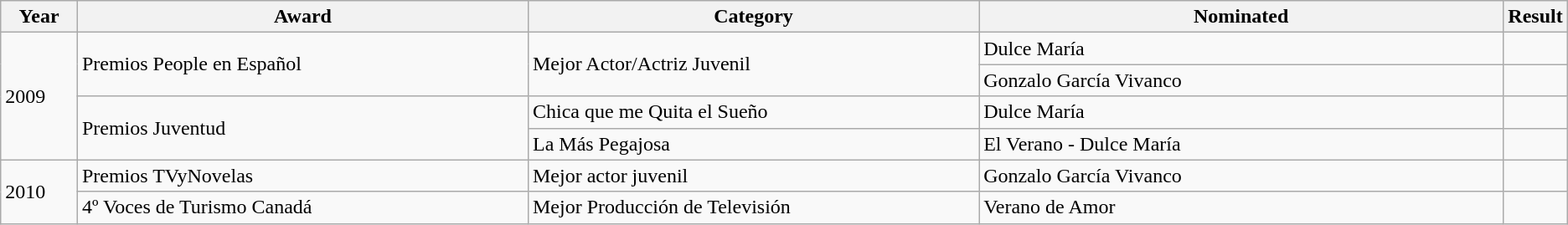<table class="wikitable" style="table-layout: fixed;">
<tr>
<th width="5%">Year</th>
<th width="30%">Award</th>
<th width="30%">Category</th>
<th width="50%">Nominated</th>
<th width="10%">Result</th>
</tr>
<tr>
<td rowspan="4">2009</td>
<td rowspan="2">Premios People en Español</td>
<td rowspan="2">Mejor Actor/Actriz Juvenil</td>
<td>Dulce María</td>
<td></td>
</tr>
<tr>
<td>Gonzalo García Vivanco</td>
<td></td>
</tr>
<tr>
<td rowspan="2">Premios Juventud</td>
<td>Chica que me Quita el Sueño</td>
<td>Dulce María</td>
<td></td>
</tr>
<tr>
<td>La Más Pegajosa</td>
<td>El Verano - Dulce María</td>
<td></td>
</tr>
<tr>
<td rowspan="2">2010</td>
<td>Premios TVyNovelas</td>
<td>Mejor actor juvenil</td>
<td>Gonzalo García Vivanco</td>
<td></td>
</tr>
<tr>
<td>4º Voces de Turismo Canadá</td>
<td>Mejor Producción de Televisión</td>
<td>Verano de Amor</td>
<td></td>
</tr>
</table>
